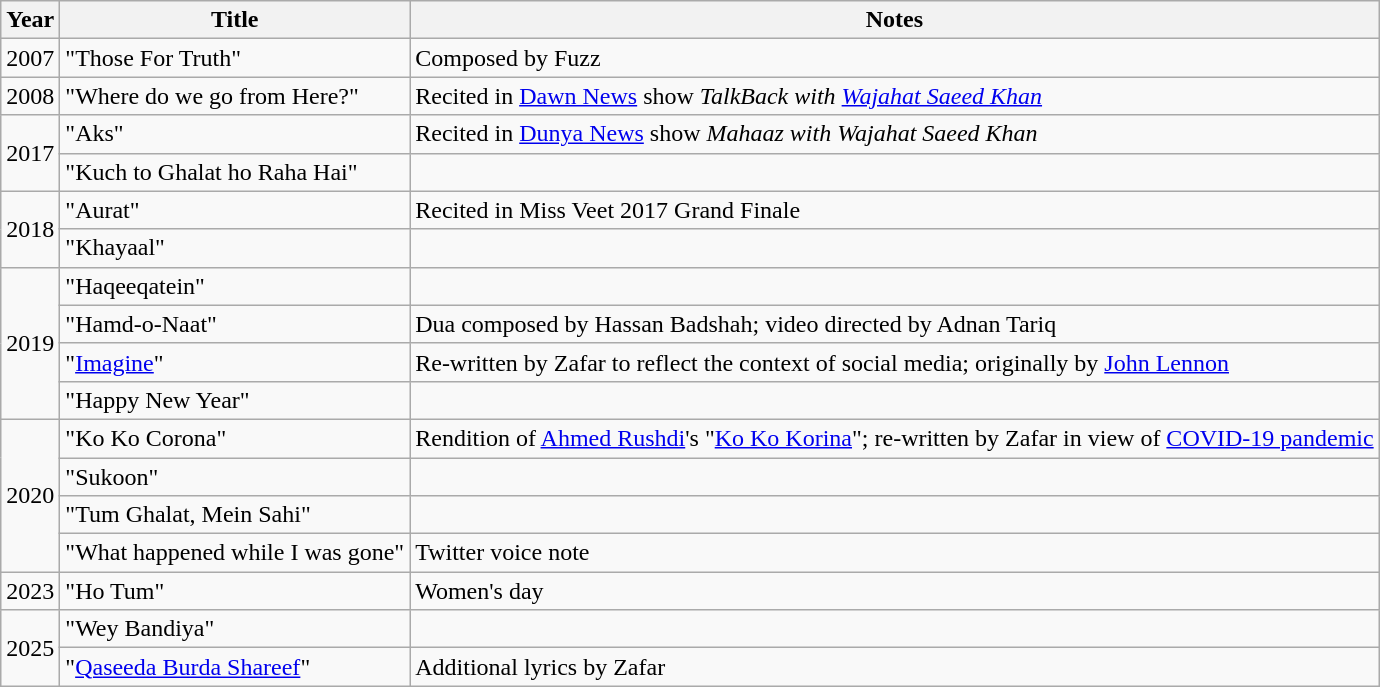<table class="wikitable">
<tr>
<th>Year</th>
<th>Title</th>
<th>Notes</th>
</tr>
<tr>
<td>2007</td>
<td>"Those For Truth"</td>
<td>Composed by Fuzz</td>
</tr>
<tr>
<td>2008</td>
<td>"Where do we go from Here?"</td>
<td>Recited in <a href='#'>Dawn News</a> show <em>TalkBack with <a href='#'>Wajahat Saeed Khan</a></em></td>
</tr>
<tr>
<td rowspan=2>2017</td>
<td>"Aks"</td>
<td>Recited in <a href='#'>Dunya News</a> show <em>Mahaaz with Wajahat Saeed Khan</em></td>
</tr>
<tr>
<td>"Kuch to Ghalat ho Raha Hai"</td>
<td></td>
</tr>
<tr>
<td rowspan=2>2018</td>
<td>"Aurat"</td>
<td>Recited in Miss Veet 2017 Grand Finale</td>
</tr>
<tr>
<td>"Khayaal"</td>
<td></td>
</tr>
<tr>
<td rowspan=4>2019</td>
<td>"Haqeeqatein"</td>
<td></td>
</tr>
<tr>
<td>"Hamd-o-Naat"</td>
<td>Dua composed by Hassan Badshah; video directed by Adnan Tariq</td>
</tr>
<tr>
<td>"<a href='#'>Imagine</a>"</td>
<td>Re-written by Zafar to reflect the context of social media; originally by <a href='#'>John Lennon</a></td>
</tr>
<tr>
<td>"Happy New Year"</td>
<td></td>
</tr>
<tr>
<td rowspan=4>2020</td>
<td>"Ko Ko Corona"</td>
<td>Rendition of <a href='#'>Ahmed Rushdi</a>'s "<a href='#'>Ko Ko Korina</a>"; re-written by Zafar in view of <a href='#'>COVID-19 pandemic</a></td>
</tr>
<tr>
<td>"Sukoon"</td>
<td></td>
</tr>
<tr>
<td>"Tum Ghalat, Mein Sahi"</td>
<td></td>
</tr>
<tr>
<td>"What happened while I was gone"</td>
<td>Twitter voice note</td>
</tr>
<tr>
<td>2023</td>
<td>"Ho Tum"</td>
<td>Women's day</td>
</tr>
<tr>
<td rowspan=2>2025</td>
<td>"Wey Bandiya"</td>
<td></td>
</tr>
<tr>
<td>"<a href='#'>Qaseeda Burda Shareef</a>"</td>
<td>Additional lyrics by Zafar</td>
</tr>
</table>
